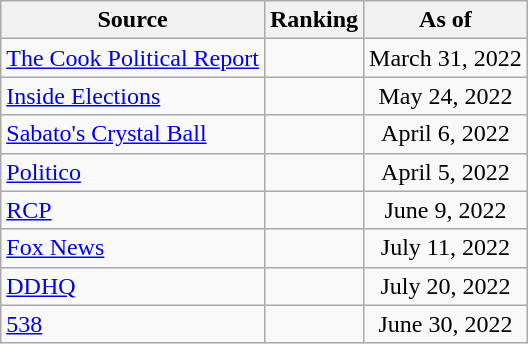<table class="wikitable" style="text-align:center">
<tr>
<th>Source</th>
<th>Ranking</th>
<th>As of</th>
</tr>
<tr>
<td align=left><a href='#'>The Cook Political Report</a></td>
<td></td>
<td>March 31, 2022</td>
</tr>
<tr>
<td align=left><a href='#'>Inside Elections</a></td>
<td></td>
<td>May 24, 2022</td>
</tr>
<tr>
<td align=left><a href='#'>Sabato's Crystal Ball</a></td>
<td></td>
<td>April 6, 2022</td>
</tr>
<tr>
<td align="left"><a href='#'>Politico</a></td>
<td></td>
<td>April 5, 2022</td>
</tr>
<tr>
<td align="left"><a href='#'>RCP</a></td>
<td></td>
<td>June 9, 2022</td>
</tr>
<tr>
<td align=left><a href='#'>Fox News</a></td>
<td></td>
<td>July 11, 2022</td>
</tr>
<tr>
<td align="left"><a href='#'>DDHQ</a></td>
<td></td>
<td>July 20, 2022</td>
</tr>
<tr>
<td align="left"><a href='#'>538</a></td>
<td></td>
<td>June 30, 2022</td>
</tr>
</table>
